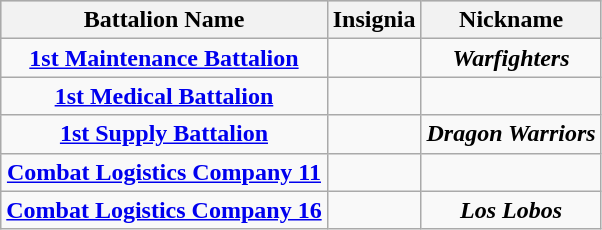<table class="wikitable sortable" style="text-align:center;">
<tr bgcolor="#CCCCCC">
<th><strong>Battalion Name</strong></th>
<th><strong>Insignia</strong></th>
<th><strong>Nickname</strong></th>
</tr>
<tr>
<td><strong><a href='#'>1st Maintenance Battalion</a></strong></td>
<td></td>
<td><strong><em>Warfighters</em></strong></td>
</tr>
<tr>
<td><strong><a href='#'>1st Medical Battalion</a></strong></td>
<td></td>
<td></td>
</tr>
<tr>
<td><strong><a href='#'>1st Supply Battalion</a></strong></td>
<td></td>
<td><strong><em>Dragon Warriors</em></strong></td>
</tr>
<tr>
<td><strong><a href='#'>Combat Logistics Company 11</a></strong></td>
<td></td>
<td></td>
</tr>
<tr>
<td><strong><a href='#'>Combat Logistics Company 16</a></strong></td>
<td></td>
<td><strong><em>Los Lobos</em></strong></td>
</tr>
</table>
